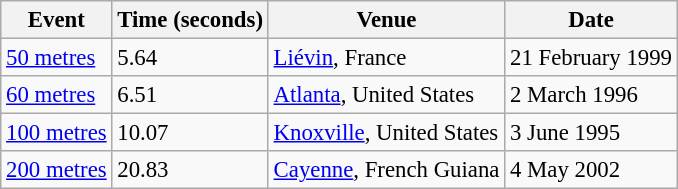<table class="wikitable" style="border-collapse: collapse; font-size: 95%;">
<tr>
<th>Event</th>
<th>Time (seconds)</th>
<th>Venue</th>
<th>Date</th>
</tr>
<tr>
<td><a href='#'>50 metres</a></td>
<td>5.64</td>
<td><a href='#'>Liévin</a>, France</td>
<td>21 February 1999</td>
</tr>
<tr>
<td><a href='#'>60 metres</a></td>
<td>6.51</td>
<td><a href='#'>Atlanta</a>, United States</td>
<td>2 March 1996</td>
</tr>
<tr>
<td><a href='#'>100 metres</a></td>
<td>10.07</td>
<td><a href='#'>Knoxville</a>, United States</td>
<td>3 June 1995</td>
</tr>
<tr>
<td><a href='#'>200 metres</a></td>
<td>20.83</td>
<td><a href='#'>Cayenne</a>, French Guiana</td>
<td>4 May 2002</td>
</tr>
</table>
